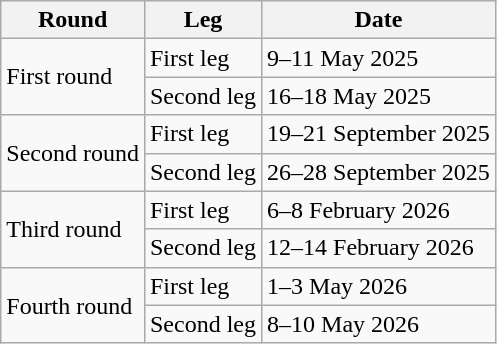<table class="wikitable">
<tr>
<th>Round</th>
<th>Leg</th>
<th>Date</th>
</tr>
<tr>
<td rowspan=2>First round</td>
<td>First leg</td>
<td>9–11 May 2025</td>
</tr>
<tr>
<td>Second leg</td>
<td>16–18 May 2025</td>
</tr>
<tr>
<td rowspan=2>Second round</td>
<td>First leg</td>
<td>19–21 September 2025</td>
</tr>
<tr>
<td>Second leg</td>
<td>26–28 September 2025</td>
</tr>
<tr>
<td rowspan=2>Third round</td>
<td>First leg</td>
<td>6–8 February 2026</td>
</tr>
<tr>
<td>Second leg</td>
<td>12–14 February 2026</td>
</tr>
<tr>
<td rowspan=2>Fourth round</td>
<td>First leg</td>
<td>1–3 May 2026</td>
</tr>
<tr>
<td>Second leg</td>
<td>8–10 May 2026</td>
</tr>
</table>
